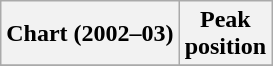<table class="wikitable sortable plainrowheaders" style="text-align:center">
<tr>
<th scope="col">Chart (2002–03)</th>
<th scope="col">Peak<br>position</th>
</tr>
<tr>
</tr>
</table>
